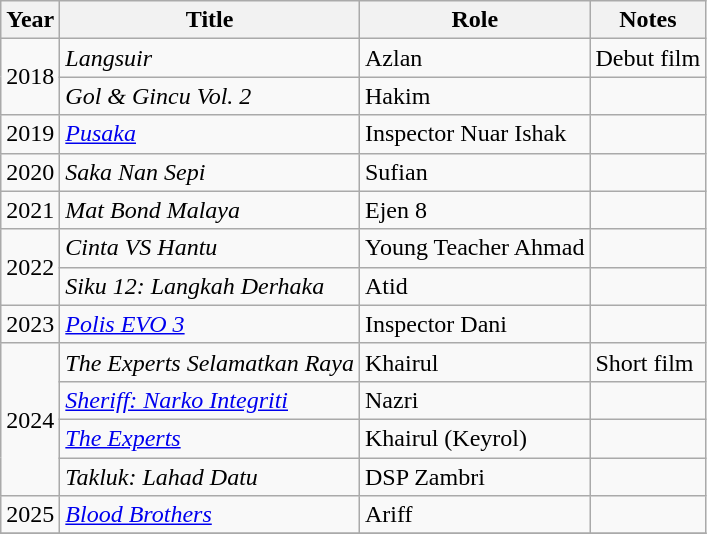<table class="wikitable">
<tr>
<th>Year</th>
<th>Title</th>
<th>Role</th>
<th>Notes</th>
</tr>
<tr>
<td rowspan="2">2018</td>
<td><em>Langsuir</em></td>
<td>Azlan</td>
<td>Debut film</td>
</tr>
<tr>
<td><em>Gol & Gincu Vol. 2</em></td>
<td>Hakim</td>
<td></td>
</tr>
<tr>
<td>2019</td>
<td><em><a href='#'>Pusaka</a></em></td>
<td>Inspector Nuar Ishak</td>
<td></td>
</tr>
<tr>
<td>2020</td>
<td><em>Saka Nan Sepi</em></td>
<td>Sufian</td>
<td></td>
</tr>
<tr>
<td>2021</td>
<td><em>Mat Bond Malaya</em></td>
<td>Ejen 8</td>
<td></td>
</tr>
<tr>
<td rowspan="2">2022</td>
<td><em>Cinta VS Hantu</em></td>
<td>Young Teacher Ahmad</td>
<td></td>
</tr>
<tr>
<td><em>Siku 12: Langkah Derhaka</em></td>
<td>Atid</td>
<td></td>
</tr>
<tr>
<td>2023</td>
<td><em><a href='#'>Polis EVO 3</a></em></td>
<td>Inspector Dani</td>
<td></td>
</tr>
<tr>
<td rowspan="4">2024</td>
<td><em>The Experts Selamatkan Raya</em></td>
<td>Khairul</td>
<td>Short film</td>
</tr>
<tr>
<td><em><a href='#'>Sheriff: Narko Integriti</a></em></td>
<td>Nazri</td>
<td></td>
</tr>
<tr>
<td><em><a href='#'>The Experts</a></em></td>
<td>Khairul (Keyrol)</td>
<td></td>
</tr>
<tr>
<td><em>Takluk: Lahad Datu</em></td>
<td>DSP Zambri</td>
<td></td>
</tr>
<tr>
<td>2025</td>
<td><em><a href='#'>Blood Brothers</a></em></td>
<td>Ariff</td>
<td></td>
</tr>
<tr>
</tr>
</table>
